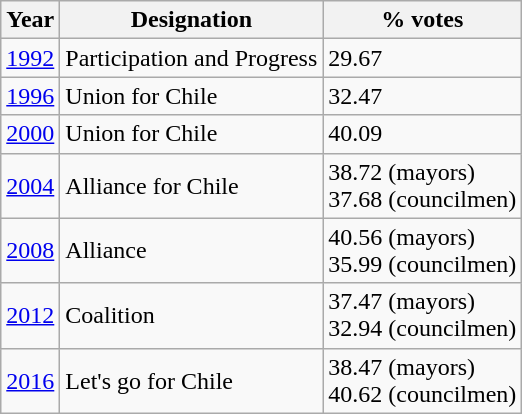<table class="wikitable">
<tr>
<th>Year</th>
<th>Designation</th>
<th>% votes</th>
</tr>
<tr>
<td><a href='#'>1992</a></td>
<td>Participation and Progress</td>
<td>29.67</td>
</tr>
<tr>
<td><a href='#'>1996</a></td>
<td>Union for Chile</td>
<td>32.47</td>
</tr>
<tr>
<td><a href='#'>2000</a></td>
<td>Union for Chile</td>
<td>40.09</td>
</tr>
<tr>
<td><a href='#'>2004</a></td>
<td>Alliance for Chile</td>
<td>38.72 (mayors)<br>37.68 (councilmen)</td>
</tr>
<tr>
<td><a href='#'>2008</a></td>
<td>Alliance</td>
<td>40.56 (mayors)<br>35.99 (councilmen)</td>
</tr>
<tr>
<td><a href='#'>2012</a></td>
<td>Coalition</td>
<td>37.47 (mayors)<br>32.94 (councilmen)</td>
</tr>
<tr>
<td><a href='#'>2016</a></td>
<td>Let's go for Chile</td>
<td>38.47 (mayors)<br>40.62 (councilmen)</td>
</tr>
</table>
